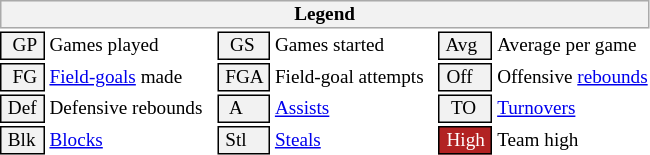<table class="toccolours" style="font-size: 80%; white-space: nowrap;">
<tr>
<th colspan="6" style="background-color: #F2F2F2; border: 1px solid #AAAAAA;">Legend</th>
</tr>
<tr>
<td style="background-color: #F2F2F2; border: 1px solid black;">  GP </td>
<td>Games played</td>
<td style="background-color: #F2F2F2; border: 1px solid black">  GS </td>
<td>Games started</td>
<td style="background-color: #F2F2F2; border: 1px solid black"> Avg </td>
<td>Average per game</td>
</tr>
<tr>
<td style="background-color: #F2F2F2; border: 1px solid black">  FG </td>
<td style="padding-right: 8px"><a href='#'>Field-goals</a> made</td>
<td style="background-color: #F2F2F2; border: 1px solid black"> FGA </td>
<td style="padding-right: 8px">Field-goal attempts</td>
<td style="background-color: #F2F2F2; border: 1px solid black;"> Off </td>
<td>Offensive <a href='#'>rebounds</a></td>
</tr>
<tr>
<td style="background-color: #F2F2F2; border: 1px solid black;"> Def </td>
<td style="padding-right: 8px">Defensive rebounds</td>
<td style="background-color: #F2F2F2; border: 1px solid black">  A </td>
<td style="padding-right: 8px"><a href='#'>Assists</a></td>
<td style="background-color: #F2F2F2; border: 1px solid black">  TO</td>
<td><a href='#'>Turnovers</a></td>
</tr>
<tr>
<td style="background-color: #F2F2F2; border: 1px solid black;"> Blk </td>
<td><a href='#'>Blocks</a></td>
<td style="background-color: #F2F2F2; border: 1px solid black"> Stl </td>
<td><a href='#'>Steals</a></td>
<td style="background:#B22222; color:#ffffff; border: 1px solid black"> High </td>
<td>Team high</td>
</tr>
<tr>
</tr>
</table>
